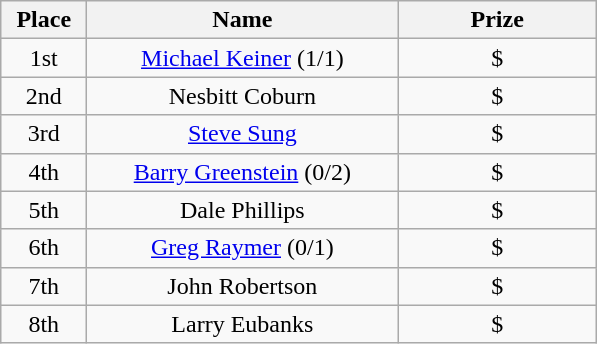<table class="wikitable" style="text-align:center">
<tr>
<th width="50">Place</th>
<th width="200">Name</th>
<th width="125">Prize</th>
</tr>
<tr>
<td>1st</td>
<td><a href='#'>Michael Keiner</a> (1/1)</td>
<td>$</td>
</tr>
<tr>
<td>2nd</td>
<td>Nesbitt Coburn</td>
<td>$</td>
</tr>
<tr>
<td>3rd</td>
<td><a href='#'>Steve Sung</a></td>
<td>$</td>
</tr>
<tr>
<td>4th</td>
<td><a href='#'>Barry Greenstein</a> (0/2)</td>
<td>$</td>
</tr>
<tr>
<td>5th</td>
<td>Dale Phillips</td>
<td>$</td>
</tr>
<tr>
<td>6th</td>
<td><a href='#'>Greg Raymer</a> (0/1)</td>
<td>$</td>
</tr>
<tr>
<td>7th</td>
<td>John Robertson</td>
<td>$</td>
</tr>
<tr>
<td>8th</td>
<td>Larry Eubanks</td>
<td>$</td>
</tr>
</table>
